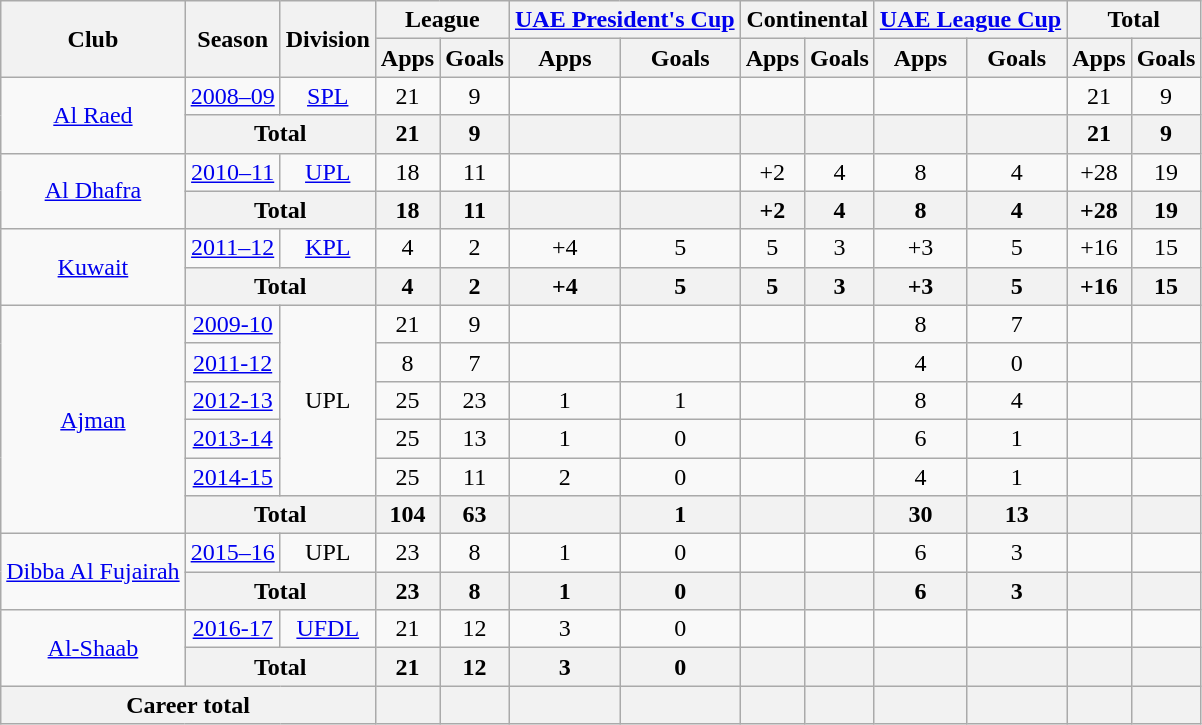<table class="wikitable" style="text-align: center;">
<tr>
<th rowspan="2">Club</th>
<th rowspan="2">Season</th>
<th rowspan="2">Division</th>
<th colspan="2">League</th>
<th colspan="2"><a href='#'>UAE President's Cup</a></th>
<th colspan="2">Continental</th>
<th colspan="2"><a href='#'>UAE League Cup</a></th>
<th colspan="2">Total</th>
</tr>
<tr>
<th>Apps</th>
<th>Goals</th>
<th>Apps</th>
<th>Goals</th>
<th>Apps</th>
<th>Goals</th>
<th>Apps</th>
<th>Goals</th>
<th>Apps</th>
<th>Goals</th>
</tr>
<tr>
<td rowspan="2"><a href='#'>Al Raed</a></td>
<td><a href='#'>2008–09</a></td>
<td rowspan="1"><a href='#'>SPL</a></td>
<td>21</td>
<td>9</td>
<td></td>
<td></td>
<td></td>
<td></td>
<td></td>
<td></td>
<td>21</td>
<td>9</td>
</tr>
<tr>
<th colspan="2">Total</th>
<th>21</th>
<th>9</th>
<th></th>
<th></th>
<th></th>
<th></th>
<th></th>
<th></th>
<th>21</th>
<th>9</th>
</tr>
<tr>
<td rowspan="2"><a href='#'>Al Dhafra</a></td>
<td><a href='#'>2010–11</a></td>
<td rowspan="1"><a href='#'>UPL</a></td>
<td>18</td>
<td>11</td>
<td></td>
<td></td>
<td>+2</td>
<td>4</td>
<td>8</td>
<td>4</td>
<td>+28</td>
<td>19</td>
</tr>
<tr>
<th colspan="2">Total</th>
<th>18</th>
<th>11</th>
<th></th>
<th></th>
<th>+2</th>
<th>4</th>
<th>8</th>
<th>4</th>
<th>+28</th>
<th>19</th>
</tr>
<tr>
<td rowspan="2"><a href='#'>Kuwait</a></td>
<td><a href='#'>2011–12</a></td>
<td rowspan="1"><a href='#'>KPL</a></td>
<td>4</td>
<td>2</td>
<td>+4</td>
<td>5</td>
<td>5</td>
<td>3</td>
<td>+3</td>
<td>5</td>
<td>+16</td>
<td>15</td>
</tr>
<tr>
<th colspan="2">Total</th>
<th>4</th>
<th>2</th>
<th>+4</th>
<th>5</th>
<th>5</th>
<th>3</th>
<th>+3</th>
<th>5</th>
<th>+16</th>
<th>15</th>
</tr>
<tr>
<td rowspan="6"><a href='#'>Ajman</a></td>
<td><a href='#'>2009-10</a></td>
<td rowspan="5">UPL</td>
<td>21</td>
<td>9</td>
<td></td>
<td></td>
<td></td>
<td></td>
<td>8</td>
<td>7</td>
<td></td>
<td></td>
</tr>
<tr>
<td><a href='#'>2011-12</a></td>
<td>8</td>
<td>7</td>
<td></td>
<td></td>
<td></td>
<td></td>
<td>4</td>
<td>0</td>
<td></td>
<td></td>
</tr>
<tr>
<td><a href='#'>2012-13</a></td>
<td>25</td>
<td>23</td>
<td>1</td>
<td>1</td>
<td></td>
<td></td>
<td>8</td>
<td>4</td>
<td></td>
<td></td>
</tr>
<tr>
<td><a href='#'>2013-14</a></td>
<td>25</td>
<td>13</td>
<td>1</td>
<td>0</td>
<td></td>
<td></td>
<td>6</td>
<td>1</td>
<td></td>
<td></td>
</tr>
<tr>
<td><a href='#'>2014-15</a></td>
<td>25</td>
<td>11</td>
<td>2</td>
<td>0</td>
<td></td>
<td></td>
<td>4</td>
<td>1</td>
<td></td>
<td></td>
</tr>
<tr>
<th colspan="2">Total</th>
<th>104</th>
<th>63</th>
<th></th>
<th>1</th>
<th></th>
<th></th>
<th>30</th>
<th>13</th>
<th></th>
<th></th>
</tr>
<tr>
<td rowspan="2"><a href='#'>Dibba Al Fujairah</a></td>
<td><a href='#'>2015–16</a></td>
<td rowspan="1">UPL</td>
<td>23</td>
<td>8</td>
<td>1</td>
<td>0</td>
<td></td>
<td></td>
<td>6</td>
<td>3</td>
<td></td>
<td></td>
</tr>
<tr>
<th Dibba Al Fujairah Club colspan="2">Total</th>
<th>23</th>
<th>8</th>
<th>1</th>
<th>0</th>
<th></th>
<th></th>
<th>6</th>
<th>3</th>
<th></th>
<th></th>
</tr>
<tr>
<td rowspan="2"><a href='#'>Al-Shaab</a></td>
<td><a href='#'>2016-17</a></td>
<td rowspan="1"><a href='#'>UFDL</a></td>
<td>21</td>
<td>12</td>
<td>3</td>
<td>0</td>
<td></td>
<td></td>
<td></td>
<td></td>
<td></td>
<td></td>
</tr>
<tr>
<th colspan="2">Total</th>
<th>21</th>
<th>12</th>
<th>3</th>
<th>0</th>
<th></th>
<th></th>
<th></th>
<th></th>
<th></th>
<th></th>
</tr>
<tr>
<th colspan="3">Career total</th>
<th></th>
<th></th>
<th></th>
<th></th>
<th></th>
<th></th>
<th></th>
<th></th>
<th></th>
<th></th>
</tr>
</table>
